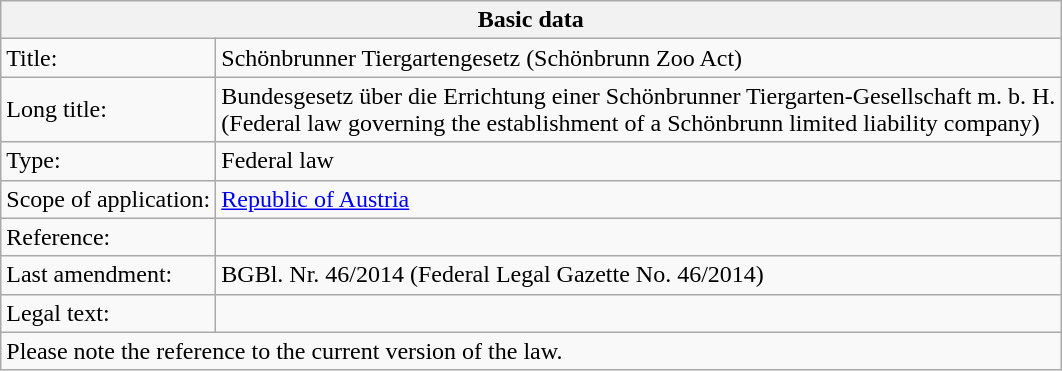<table class="wikitable floatright">
<tr>
<th colspan="2">Basic data</th>
</tr>
<tr>
<td>Title:</td>
<td>Schönbrunner Tiergartengesetz (Schönbrunn Zoo Act)</td>
</tr>
<tr>
<td>Long title:</td>
<td>Bundesgesetz über die Errichtung einer Schönbrunner Tiergarten-Gesellschaft m. b. H.<br>(Federal law governing the establishment of a Schönbrunn limited liability company)</td>
</tr>
<tr>
<td>Type:</td>
<td>Federal law</td>
</tr>
<tr>
<td>Scope of application:</td>
<td><a href='#'>Republic of Austria</a></td>
</tr>
<tr>
<td>Reference:</td>
<td></td>
</tr>
<tr>
<td>Last amendment:</td>
<td>BGBl. Nr. 46/2014 (Federal Legal Gazette No. 46/2014)</td>
</tr>
<tr>
<td>Legal text:</td>
<td></td>
</tr>
<tr>
<td colspan="2">Please note the reference to the current version of the law.</td>
</tr>
</table>
